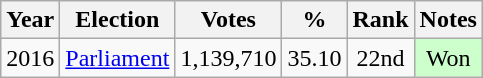<table class="wikitable" style="text-align:center;">
<tr>
<th>Year</th>
<th>Election</th>
<th>Votes</th>
<th>%</th>
<th>Rank</th>
<th>Notes</th>
</tr>
<tr>
<td>2016</td>
<td><a href='#'>Parliament</a></td>
<td>1,139,710</td>
<td>35.10</td>
<td>22nd</td>
<td style="background-color:#CCFFCC">Won</td>
</tr>
</table>
